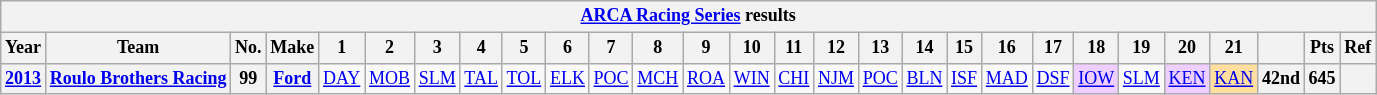<table class="wikitable" style="text-align:center; font-size:75%">
<tr>
<th colspan=48><a href='#'>ARCA Racing Series</a> results</th>
</tr>
<tr>
<th>Year</th>
<th>Team</th>
<th>No.</th>
<th>Make</th>
<th>1</th>
<th>2</th>
<th>3</th>
<th>4</th>
<th>5</th>
<th>6</th>
<th>7</th>
<th>8</th>
<th>9</th>
<th>10</th>
<th>11</th>
<th>12</th>
<th>13</th>
<th>14</th>
<th>15</th>
<th>16</th>
<th>17</th>
<th>18</th>
<th>19</th>
<th>20</th>
<th>21</th>
<th></th>
<th>Pts</th>
<th>Ref</th>
</tr>
<tr>
<th><a href='#'>2013</a></th>
<th><a href='#'>Roulo Brothers Racing</a></th>
<th>99</th>
<th><a href='#'>Ford</a></th>
<td><a href='#'>DAY</a></td>
<td><a href='#'>MOB</a></td>
<td><a href='#'>SLM</a></td>
<td><a href='#'>TAL</a></td>
<td><a href='#'>TOL</a></td>
<td><a href='#'>ELK</a></td>
<td><a href='#'>POC</a></td>
<td><a href='#'>MCH</a></td>
<td><a href='#'>ROA</a></td>
<td><a href='#'>WIN</a></td>
<td><a href='#'>CHI</a></td>
<td><a href='#'>NJM</a></td>
<td><a href='#'>POC</a></td>
<td><a href='#'>BLN</a></td>
<td><a href='#'>ISF</a></td>
<td><a href='#'>MAD</a></td>
<td><a href='#'>DSF</a></td>
<td style="background:#EFCFFF;"><a href='#'>IOW</a><br></td>
<td><a href='#'>SLM</a></td>
<td style="background:#EFCFFF;"><a href='#'>KEN</a><br></td>
<td style="background:#FFDF9F;"><a href='#'>KAN</a><br></td>
<th>42nd</th>
<th>645</th>
<th></th>
</tr>
</table>
